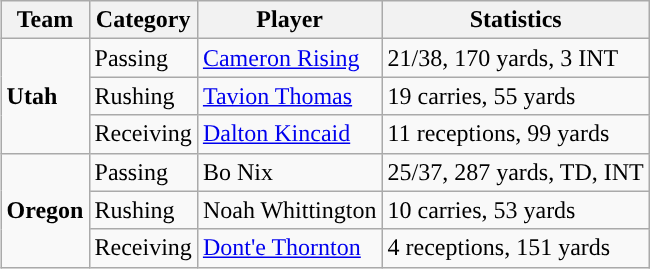<table class="wikitable" style="float: right;">
<tr>
<th>Team</th>
<th>Category</th>
<th>Player</th>
<th>Statistics</th>
</tr>
<tr>
<td rowspan=3><strong>Utah</strong></td>
<td>Passing</td>
<td><a href='#'>Cameron Rising</a></td>
<td>21/38, 170 yards, 3 INT</td>
</tr>
<tr>
<td>Rushing</td>
<td><a href='#'>Tavion Thomas</a></td>
<td>19 carries, 55 yards</td>
</tr>
<tr>
<td>Receiving</td>
<td><a href='#'>Dalton Kincaid</a></td>
<td>11 receptions, 99 yards</td>
</tr>
<tr>
<td rowspan=3><strong>Oregon</strong></td>
<td>Passing</td>
<td>Bo Nix</td>
<td>25/37, 287 yards, TD, INT</td>
</tr>
<tr>
<td>Rushing</td>
<td>Noah Whittington</td>
<td>10 carries, 53 yards</td>
</tr>
<tr>
<td>Receiving</td>
<td><a href='#'>Dont'e Thornton</a></td>
<td>4 receptions, 151 yards</td>
</tr>
</table>
